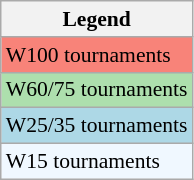<table class=wikitable style="font-size:90%">
<tr>
<th>Legend</th>
</tr>
<tr style="background:#f88379;">
<td>W100 tournaments</td>
</tr>
<tr style="background:#addfad;">
<td>W60/75 tournaments</td>
</tr>
<tr style="background:lightblue;">
<td>W25/35 tournaments</td>
</tr>
<tr style="background:#f0f8ff;">
<td>W15 tournaments</td>
</tr>
</table>
